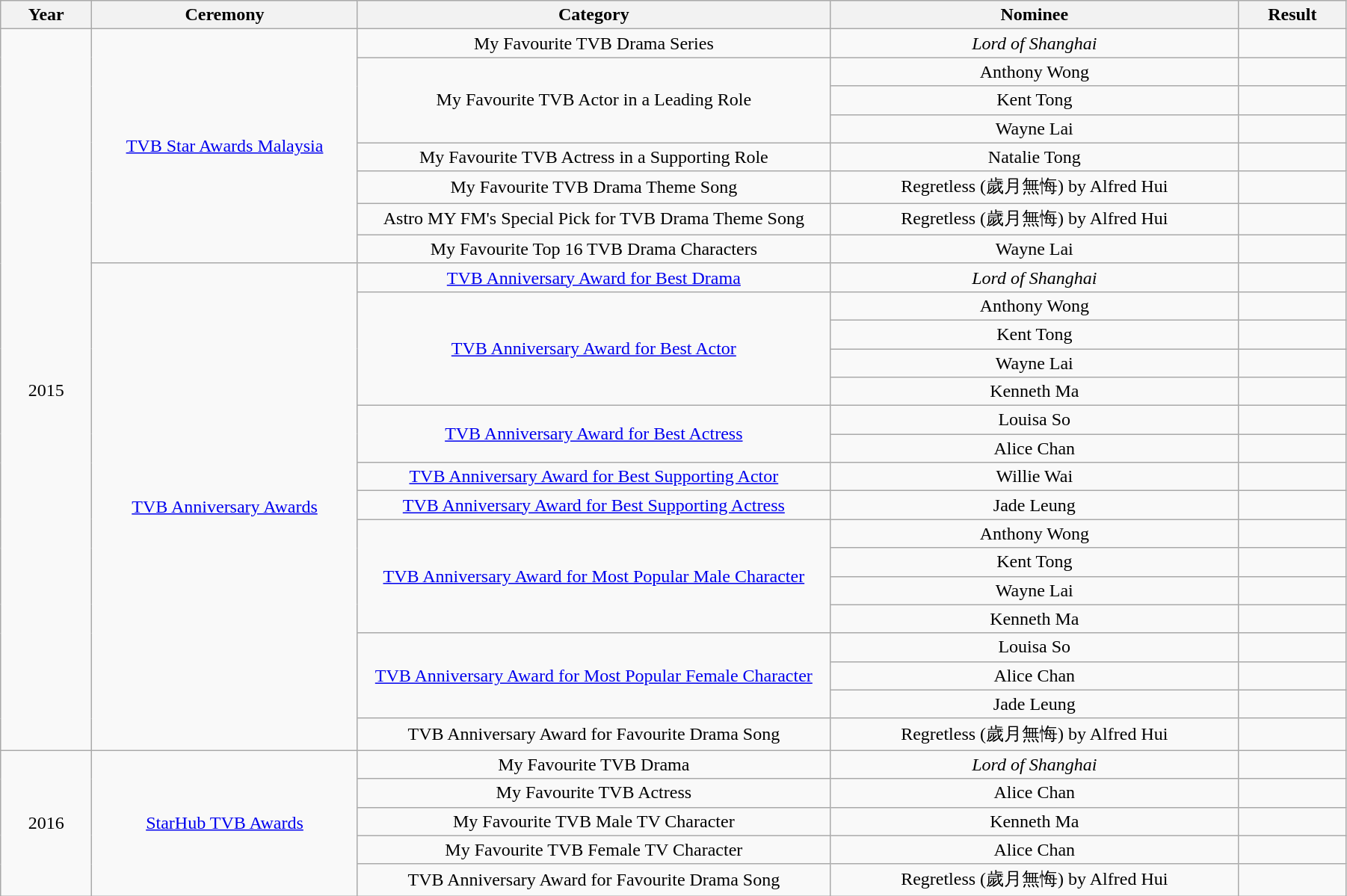<table class="wikitable" style="width:95%;">
<tr>
<th style="width:50px;">Year</th>
<th style="width:160px;">Ceremony</th>
<th style="width:290px;">Category</th>
<th style="width:250px;">Nominee</th>
<th style="width:60px;">Result</th>
</tr>
<tr>
<td align="center" rowspan=25>2015</td>
<td align="center" rowspan=8><a href='#'>TVB Star Awards Malaysia</a></td>
<td align="center">My Favourite TVB Drama Series</td>
<td align="center"><em>Lord of Shanghai</em></td>
<td></td>
</tr>
<tr>
<td rowspan= 3 align="center">My Favourite TVB Actor in a Leading Role</td>
<td align="center">Anthony Wong</td>
<td></td>
</tr>
<tr>
<td align="center">Kent Tong</td>
<td></td>
</tr>
<tr>
<td align="center">Wayne Lai</td>
<td></td>
</tr>
<tr>
<td align="center">My Favourite TVB Actress in a Supporting Role</td>
<td align="center">Natalie Tong</td>
<td></td>
</tr>
<tr>
<td align="center">My Favourite TVB Drama Theme Song</td>
<td align="center">Regretless (歲月無悔) by Alfred Hui</td>
<td></td>
</tr>
<tr>
<td align="center">Astro MY FM's Special Pick for TVB Drama Theme Song</td>
<td align="center">Regretless (歲月無悔) by Alfred Hui</td>
<td></td>
</tr>
<tr>
<td align="center">My Favourite Top 16 TVB Drama Characters</td>
<td align="center">Wayne Lai</td>
<td></td>
</tr>
<tr>
<td align="center" rowspan=17><a href='#'>TVB Anniversary Awards</a></td>
<td align="center"><a href='#'>TVB Anniversary Award for Best Drama</a></td>
<td align="center"><em>Lord of Shanghai</em></td>
<td></td>
</tr>
<tr>
<td rowspan= 4 align="center"><a href='#'>TVB Anniversary Award for Best Actor</a></td>
<td align="center">Anthony Wong</td>
<td></td>
</tr>
<tr>
<td align="center">Kent Tong</td>
<td></td>
</tr>
<tr>
<td align="center">Wayne Lai</td>
<td></td>
</tr>
<tr>
<td align="center">Kenneth Ma</td>
<td></td>
</tr>
<tr>
<td rowspan= 2 align="center"><a href='#'>TVB Anniversary Award for Best Actress</a></td>
<td align="center">Louisa So</td>
<td></td>
</tr>
<tr>
<td align="center">Alice Chan</td>
<td></td>
</tr>
<tr>
<td align="center"><a href='#'>TVB Anniversary Award for Best Supporting Actor</a></td>
<td align="center">Willie Wai</td>
<td></td>
</tr>
<tr>
<td align="center"><a href='#'>TVB Anniversary Award for Best Supporting Actress</a></td>
<td align="center">Jade Leung</td>
<td></td>
</tr>
<tr>
<td rowspan= 4 align="center"><a href='#'>TVB Anniversary Award for Most Popular Male Character</a></td>
<td align="center">Anthony Wong</td>
<td></td>
</tr>
<tr>
<td align="center">Kent Tong</td>
<td></td>
</tr>
<tr>
<td align="center">Wayne Lai</td>
<td></td>
</tr>
<tr>
<td align="center">Kenneth Ma</td>
<td></td>
</tr>
<tr>
<td rowspan= 3 align="center"><a href='#'>TVB Anniversary Award for Most Popular Female Character</a></td>
<td align="center">Louisa So</td>
<td></td>
</tr>
<tr>
<td align="center">Alice Chan</td>
<td></td>
</tr>
<tr>
<td align="center">Jade Leung</td>
<td></td>
</tr>
<tr>
<td align="center">TVB Anniversary Award for Favourite Drama Song</td>
<td align="center">Regretless (歲月無悔) by Alfred Hui</td>
<td></td>
</tr>
<tr>
<td align="center" rowspan=5>2016</td>
<td align="center" rowspan=5><a href='#'>StarHub TVB Awards</a></td>
<td align="center">My Favourite TVB Drama</td>
<td align="center"><em>Lord of Shanghai</em></td>
<td></td>
</tr>
<tr>
<td align="center">My Favourite TVB Actress</td>
<td align="center">Alice Chan</td>
<td></td>
</tr>
<tr>
<td align="center">My Favourite TVB Male TV Character</td>
<td align="center">Kenneth Ma</td>
<td></td>
</tr>
<tr>
<td align="center">My Favourite TVB Female TV Character</td>
<td align="center">Alice Chan</td>
<td></td>
</tr>
<tr>
<td align="center">TVB Anniversary Award for Favourite Drama Song</td>
<td align="center">Regretless (歲月無悔) by Alfred Hui</td>
<td></td>
</tr>
</table>
